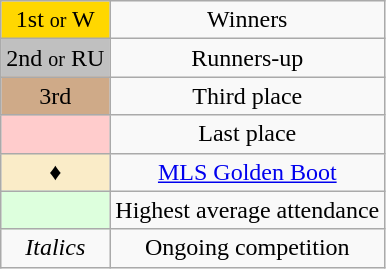<table class="wikitable" style="text-align:center">
<tr>
<td style=background:gold>1st <small>or</small> W</td>
<td>Winners</td>
</tr>
<tr>
<td style=background:silver>2nd <small>or</small> RU</td>
<td>Runners-up</td>
</tr>
<tr>
<td style=background:#CFAA88>3rd</td>
<td>Third place</td>
</tr>
<tr>
<td style=background:#FFCCCC></td>
<td>Last place</td>
</tr>
<tr>
<td style=background:#FAECC8;">♦</td>
<td><a href='#'>MLS Golden Boot</a></td>
</tr>
<tr>
<td style="background:#dfd;"> </td>
<td>Highest average attendance</td>
</tr>
<tr>
<td><em>Italics</em></td>
<td>Ongoing competition</td>
</tr>
</table>
